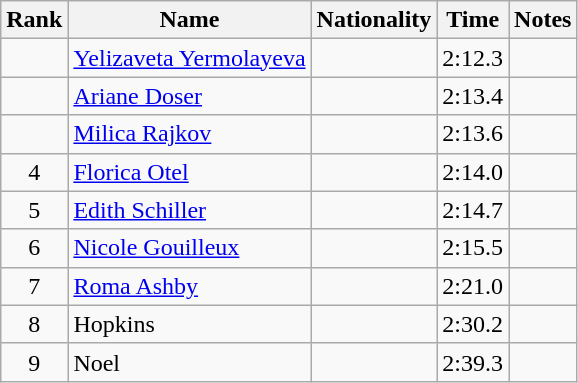<table class="wikitable sortable" style="text-align:center">
<tr>
<th>Rank</th>
<th>Name</th>
<th>Nationality</th>
<th>Time</th>
<th>Notes</th>
</tr>
<tr>
<td></td>
<td align=left><a href='#'>Yelizaveta Yermolayeva</a></td>
<td align=left></td>
<td>2:12.3</td>
<td></td>
</tr>
<tr>
<td></td>
<td align=left><a href='#'>Ariane Doser</a></td>
<td align=left></td>
<td>2:13.4</td>
<td></td>
</tr>
<tr>
<td></td>
<td align=left><a href='#'>Milica Rajkov</a></td>
<td align=left></td>
<td>2:13.6</td>
<td></td>
</tr>
<tr>
<td>4</td>
<td align=left><a href='#'>Florica Otel</a></td>
<td align=left></td>
<td>2:14.0</td>
<td></td>
</tr>
<tr>
<td>5</td>
<td align=left><a href='#'>Edith Schiller</a></td>
<td align=left></td>
<td>2:14.7</td>
<td></td>
</tr>
<tr>
<td>6</td>
<td align=left><a href='#'>Nicole Gouilleux</a></td>
<td align=left></td>
<td>2:15.5</td>
<td></td>
</tr>
<tr>
<td>7</td>
<td align=left><a href='#'>Roma Ashby</a></td>
<td align=left></td>
<td>2:21.0</td>
<td></td>
</tr>
<tr>
<td>8</td>
<td align=left>Hopkins</td>
<td align=left></td>
<td>2:30.2</td>
<td></td>
</tr>
<tr>
<td>9</td>
<td align=left>Noel</td>
<td align=left></td>
<td>2:39.3</td>
<td></td>
</tr>
</table>
